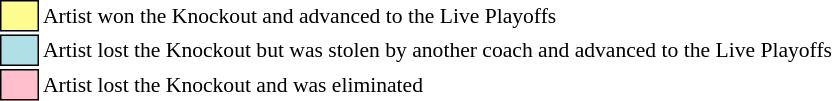<table class="toccolours" style="font-size: 90%; white-space: nowrap;">
<tr>
<td style="background:#fdfc8f; border:1px solid black;">      </td>
<td>Artist won the Knockout and advanced to the Live Playoffs</td>
</tr>
<tr>
<td style="background:#b0e0e6; border:1px solid black;">      </td>
<td>Artist lost the Knockout but was stolen by another coach and advanced to the Live Playoffs</td>
</tr>
<tr>
<td style="background:pink; border:1px solid black;">      </td>
<td>Artist lost the Knockout and was eliminated</td>
</tr>
</table>
